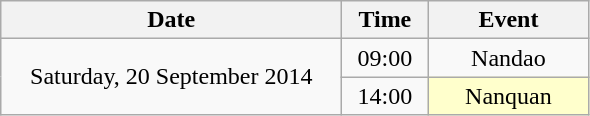<table class = "wikitable" style="text-align:center;">
<tr>
<th width=220>Date</th>
<th width=50>Time</th>
<th width=100>Event</th>
</tr>
<tr>
<td rowspan=2>Saturday, 20 September 2014</td>
<td>09:00</td>
<td>Nandao</td>
</tr>
<tr>
<td>14:00</td>
<td bgcolor=ffffcc>Nanquan</td>
</tr>
</table>
